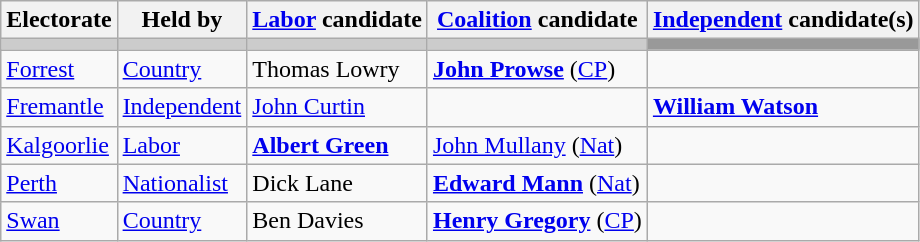<table class="wikitable">
<tr>
<th>Electorate</th>
<th>Held by</th>
<th><a href='#'>Labor</a> candidate</th>
<th><a href='#'>Coalition</a> candidate</th>
<th><a href='#'>Independent</a> candidate(s)</th>
</tr>
<tr bgcolor="#cccccc">
<td></td>
<td></td>
<td></td>
<td></td>
<td bgcolor="#999999"></td>
</tr>
<tr>
<td><a href='#'>Forrest</a></td>
<td><a href='#'>Country</a></td>
<td>Thomas Lowry</td>
<td><strong><a href='#'>John Prowse</a></strong> (<a href='#'>CP</a>)</td>
<td></td>
</tr>
<tr>
<td><a href='#'>Fremantle</a></td>
<td><a href='#'>Independent</a></td>
<td><a href='#'>John Curtin</a></td>
<td></td>
<td><strong><a href='#'>William Watson</a></strong></td>
</tr>
<tr>
<td><a href='#'>Kalgoorlie</a></td>
<td><a href='#'>Labor</a></td>
<td><strong><a href='#'>Albert Green</a></strong></td>
<td><a href='#'>John Mullany</a> (<a href='#'>Nat</a>)</td>
<td></td>
</tr>
<tr>
<td><a href='#'>Perth</a></td>
<td><a href='#'>Nationalist</a></td>
<td>Dick Lane</td>
<td><strong><a href='#'>Edward Mann</a></strong> (<a href='#'>Nat</a>)</td>
<td></td>
</tr>
<tr>
<td><a href='#'>Swan</a></td>
<td><a href='#'>Country</a></td>
<td>Ben Davies</td>
<td><strong><a href='#'>Henry Gregory</a></strong> (<a href='#'>CP</a>)</td>
<td></td>
</tr>
</table>
